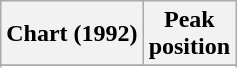<table class="wikitable sortable">
<tr>
<th>Chart (1992)</th>
<th>Peak<br>position</th>
</tr>
<tr>
</tr>
<tr>
</tr>
</table>
